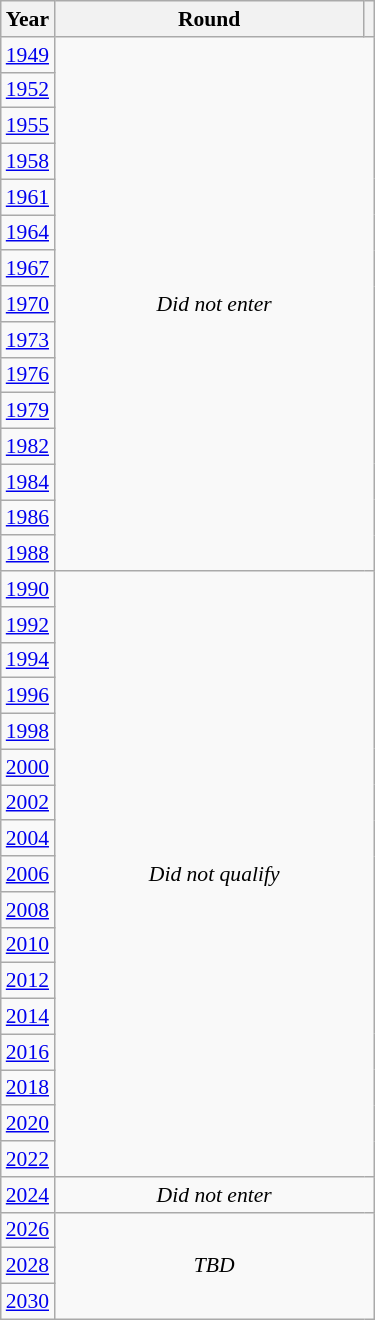<table class="wikitable" style="text-align: center; font-size:90%">
<tr>
<th>Year</th>
<th style="width:200px">Round</th>
<th></th>
</tr>
<tr>
<td><a href='#'>1949</a></td>
<td colspan="2" rowspan="15"><em>Did not enter</em></td>
</tr>
<tr>
<td><a href='#'>1952</a></td>
</tr>
<tr>
<td><a href='#'>1955</a></td>
</tr>
<tr>
<td><a href='#'>1958</a></td>
</tr>
<tr>
<td><a href='#'>1961</a></td>
</tr>
<tr>
<td><a href='#'>1964</a></td>
</tr>
<tr>
<td><a href='#'>1967</a></td>
</tr>
<tr>
<td><a href='#'>1970</a></td>
</tr>
<tr>
<td><a href='#'>1973</a></td>
</tr>
<tr>
<td><a href='#'>1976</a></td>
</tr>
<tr>
<td><a href='#'>1979</a></td>
</tr>
<tr>
<td><a href='#'>1982</a></td>
</tr>
<tr>
<td><a href='#'>1984</a></td>
</tr>
<tr>
<td><a href='#'>1986</a></td>
</tr>
<tr>
<td><a href='#'>1988</a></td>
</tr>
<tr>
<td><a href='#'>1990</a></td>
<td colspan="2" rowspan="17"><em>Did not qualify</em></td>
</tr>
<tr>
<td><a href='#'>1992</a></td>
</tr>
<tr>
<td><a href='#'>1994</a></td>
</tr>
<tr>
<td><a href='#'>1996</a></td>
</tr>
<tr>
<td><a href='#'>1998</a></td>
</tr>
<tr>
<td><a href='#'>2000</a></td>
</tr>
<tr>
<td><a href='#'>2002</a></td>
</tr>
<tr>
<td><a href='#'>2004</a></td>
</tr>
<tr>
<td><a href='#'>2006</a></td>
</tr>
<tr>
<td><a href='#'>2008</a></td>
</tr>
<tr>
<td><a href='#'>2010</a></td>
</tr>
<tr>
<td><a href='#'>2012</a></td>
</tr>
<tr>
<td><a href='#'>2014</a></td>
</tr>
<tr>
<td><a href='#'>2016</a></td>
</tr>
<tr>
<td><a href='#'>2018</a></td>
</tr>
<tr>
<td><a href='#'>2020</a></td>
</tr>
<tr>
<td><a href='#'>2022</a></td>
</tr>
<tr>
<td><a href='#'>2024</a></td>
<td colspan="2"><em>Did not enter</em></td>
</tr>
<tr>
<td><a href='#'>2026</a></td>
<td colspan="2" rowspan="3"><em>TBD</em></td>
</tr>
<tr>
<td><a href='#'>2028</a></td>
</tr>
<tr>
<td><a href='#'>2030</a></td>
</tr>
</table>
